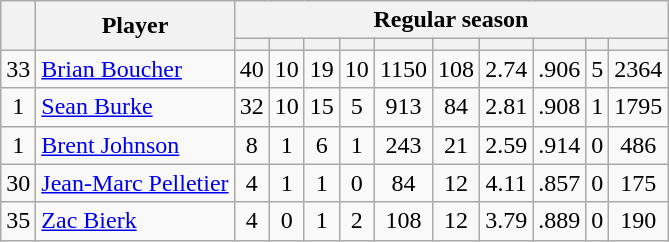<table class="wikitable plainrowheaders" style="text-align:center;">
<tr>
<th scope="col" rowspan="2"></th>
<th scope="col" rowspan="2">Player</th>
<th scope=colgroup colspan=10>Regular season</th>
</tr>
<tr>
<th scope="col"></th>
<th scope="col"></th>
<th scope="col"></th>
<th scope="col"></th>
<th scope="col"></th>
<th scope="col"></th>
<th scope="col"></th>
<th scope="col"></th>
<th scope="col"></th>
<th scope="col"></th>
</tr>
<tr>
<td scope="row">33</td>
<td align="left"><a href='#'>Brian Boucher</a></td>
<td>40</td>
<td>10</td>
<td>19</td>
<td>10</td>
<td>1150</td>
<td>108</td>
<td>2.74</td>
<td>.906</td>
<td>5</td>
<td>2364</td>
</tr>
<tr>
<td scope="row">1</td>
<td align="left"><a href='#'>Sean Burke</a></td>
<td>32</td>
<td>10</td>
<td>15</td>
<td>5</td>
<td>913</td>
<td>84</td>
<td>2.81</td>
<td>.908</td>
<td>1</td>
<td>1795</td>
</tr>
<tr>
<td scope="row">1</td>
<td align="left"><a href='#'>Brent Johnson</a></td>
<td>8</td>
<td>1</td>
<td>6</td>
<td>1</td>
<td>243</td>
<td>21</td>
<td>2.59</td>
<td>.914</td>
<td>0</td>
<td>486</td>
</tr>
<tr>
<td scope="row">30</td>
<td align="left"><a href='#'>Jean-Marc Pelletier</a></td>
<td>4</td>
<td>1</td>
<td>1</td>
<td>0</td>
<td>84</td>
<td>12</td>
<td>4.11</td>
<td>.857</td>
<td>0</td>
<td>175</td>
</tr>
<tr>
<td scope="row">35</td>
<td align="left"><a href='#'>Zac Bierk</a></td>
<td>4</td>
<td>0</td>
<td>1</td>
<td>2</td>
<td>108</td>
<td>12</td>
<td>3.79</td>
<td>.889</td>
<td>0</td>
<td>190</td>
</tr>
</table>
